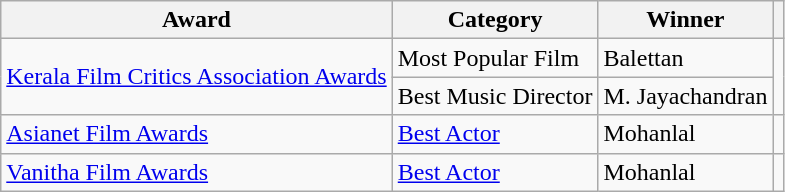<table class="wikitable plainrowheaders">
<tr>
<th scope="col">Award</th>
<th scope="col">Category</th>
<th scope="col">Winner</th>
<th scope="col" class="unsortable"></th>
</tr>
<tr>
<td rowspan="2"><a href='#'>Kerala Film Critics Association Awards</a></td>
<td>Most Popular Film</td>
<td>Balettan</td>
<td rowspan="2"></td>
</tr>
<tr>
<td>Best Music Director</td>
<td>M. Jayachandran</td>
</tr>
<tr>
<td rowspan="1"><a href='#'>Asianet Film Awards</a></td>
<td><a href='#'>Best Actor</a></td>
<td>Mohanlal</td>
<td></td>
</tr>
<tr>
<td><a href='#'>Vanitha Film Awards</a></td>
<td><a href='#'>Best Actor</a></td>
<td>Mohanlal</td>
<td></td>
</tr>
</table>
